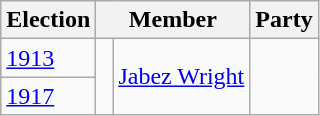<table class="wikitable" style='border-style: none none none none;'>
<tr>
<th>Election</th>
<th colspan="2">Member</th>
<th>Party</th>
</tr>
<tr>
<td><a href='#'>1913</a></td>
<td rowspan="2" > </td>
<td rowspan="2"><a href='#'>Jabez Wright</a></td>
<td rowspan="2"></td>
</tr>
<tr>
<td><a href='#'>1917</a></td>
</tr>
</table>
